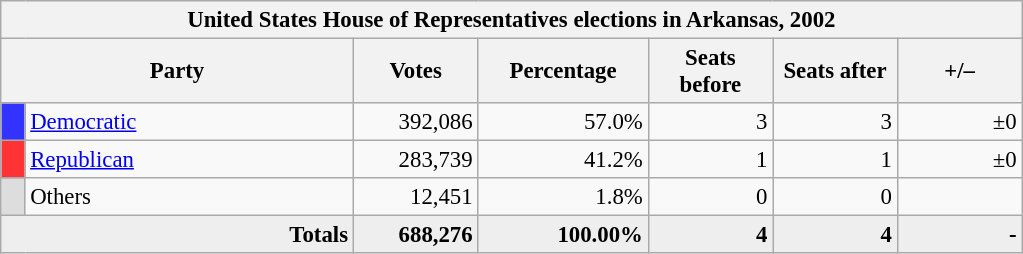<table class="wikitable" style="font-size: 95%;">
<tr>
<th colspan="7">United States House of Representatives elections in Arkansas, 2002</th>
</tr>
<tr>
<th colspan=2 style="width: 15em">Party</th>
<th style="width: 5em">Votes</th>
<th style="width: 7em">Percentage</th>
<th style="width: 5em">Seats before</th>
<th style="width: 5em">Seats after</th>
<th style="width: 5em">+/–</th>
</tr>
<tr>
<th style="background-color:#3333FF; width: 3px"></th>
<td style="width: 130px"><a href='#'>Democratic</a></td>
<td align="right">392,086</td>
<td align="right">57.0%</td>
<td align="right">3</td>
<td align="right">3</td>
<td align="right">±0</td>
</tr>
<tr>
<th style="background-color:#FF3333; width: 3px"></th>
<td style="width: 130px"><a href='#'>Republican</a></td>
<td align="right">283,739</td>
<td align="right">41.2%</td>
<td align="right">1</td>
<td align="right">1</td>
<td align="right">±0</td>
</tr>
<tr>
<th style="background-color:#DDDDDD; width: 3px"></th>
<td style="width: 130px">Others</td>
<td align="right">12,451</td>
<td align="right">1.8%</td>
<td align="right">0</td>
<td align="right">0</td>
</tr>
<tr bgcolor="#EEEEEE">
<td colspan="2" align="right"><strong>Totals</strong></td>
<td align="right"><strong>688,276</strong></td>
<td align="right"><strong>100.00%</strong></td>
<td align="right"><strong>4</strong></td>
<td align="right"><strong>4</strong></td>
<td align="right"><strong>-</strong></td>
</tr>
</table>
